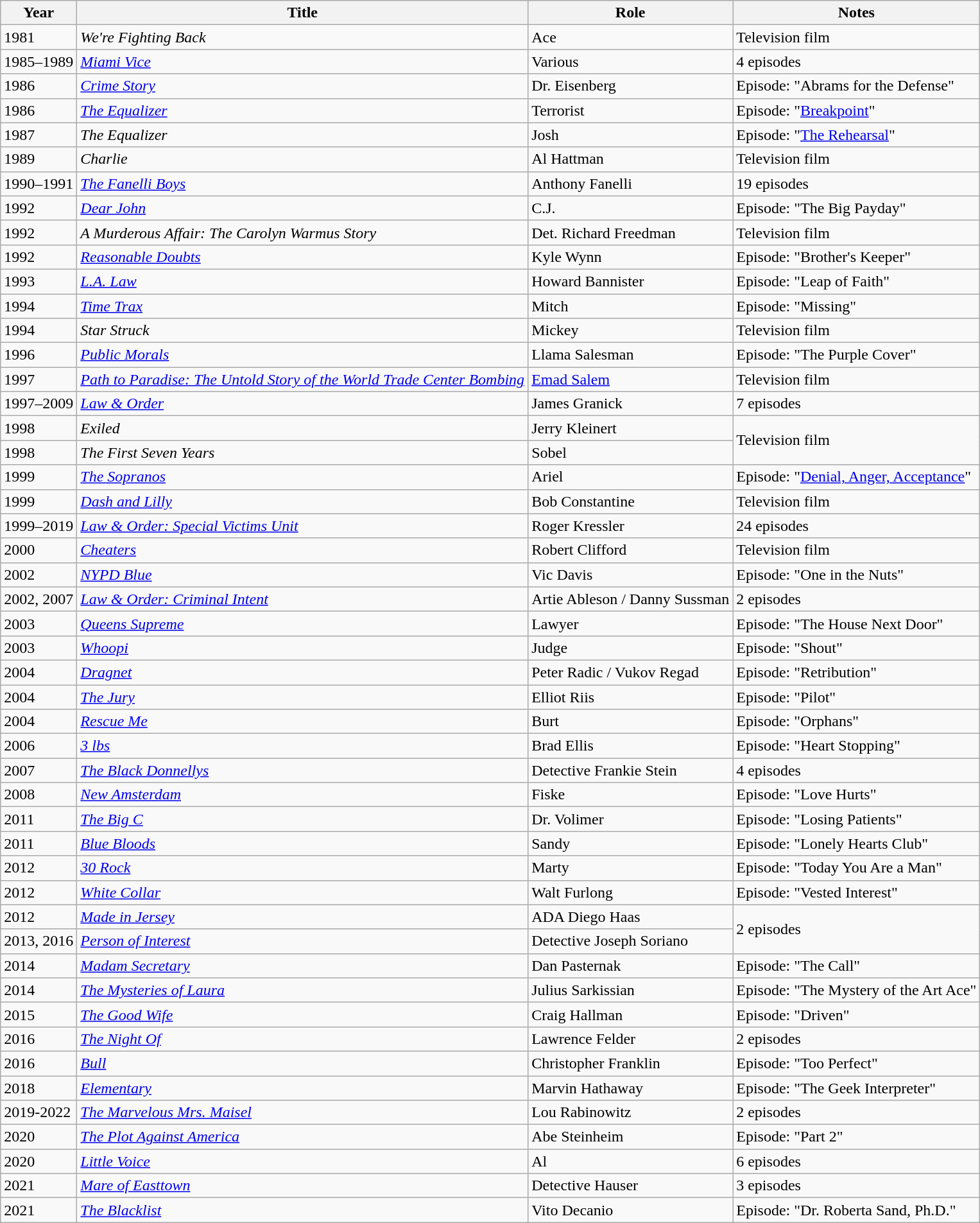<table class="wikitable sortable">
<tr>
<th>Year</th>
<th>Title</th>
<th>Role</th>
<th>Notes</th>
</tr>
<tr>
<td>1981</td>
<td><em>We're Fighting Back</em></td>
<td>Ace</td>
<td>Television film</td>
</tr>
<tr>
<td>1985–1989</td>
<td><em><a href='#'>Miami Vice</a></em></td>
<td>Various</td>
<td>4 episodes</td>
</tr>
<tr>
<td>1986</td>
<td><a href='#'><em>Crime Story</em></a></td>
<td>Dr. Eisenberg</td>
<td>Episode: "Abrams for the Defense"</td>
</tr>
<tr>
<td>1986</td>
<td><em><a href='#'>The Equalizer</a></em></td>
<td>Terrorist</td>
<td>Episode: "<a href='#'>Breakpoint</a>"</td>
</tr>
<tr>
<td>1987</td>
<td><em>The Equalizer</em></td>
<td>Josh</td>
<td>Episode: "<a href='#'>The Rehearsal</a>"</td>
</tr>
<tr>
<td>1989</td>
<td><em>Charlie</em></td>
<td>Al Hattman</td>
<td>Television film</td>
</tr>
<tr>
<td>1990–1991</td>
<td><em><a href='#'>The Fanelli Boys</a></em></td>
<td>Anthony Fanelli</td>
<td>19 episodes</td>
</tr>
<tr>
<td>1992</td>
<td><a href='#'><em>Dear John</em></a></td>
<td>C.J.</td>
<td>Episode: "The Big Payday"</td>
</tr>
<tr>
<td>1992</td>
<td><em>A Murderous Affair: The Carolyn Warmus Story</em></td>
<td>Det. Richard Freedman</td>
<td>Television film</td>
</tr>
<tr>
<td>1992</td>
<td><em><a href='#'>Reasonable Doubts</a></em></td>
<td>Kyle Wynn</td>
<td>Episode: "Brother's Keeper"</td>
</tr>
<tr>
<td>1993</td>
<td><em><a href='#'>L.A. Law</a></em></td>
<td>Howard Bannister</td>
<td>Episode: "Leap of Faith"</td>
</tr>
<tr>
<td>1994</td>
<td><em><a href='#'>Time Trax</a></em></td>
<td>Mitch</td>
<td>Episode: "Missing"</td>
</tr>
<tr>
<td>1994</td>
<td><em>Star Struck</em></td>
<td>Mickey</td>
<td>Television film</td>
</tr>
<tr>
<td>1996</td>
<td><a href='#'><em>Public Morals</em></a></td>
<td>Llama Salesman</td>
<td>Episode: "The Purple Cover"</td>
</tr>
<tr>
<td>1997</td>
<td><em><a href='#'>Path to Paradise: The Untold Story of the World Trade Center Bombing</a></em></td>
<td><a href='#'>Emad Salem</a></td>
<td>Television film</td>
</tr>
<tr>
<td>1997–2009</td>
<td><em><a href='#'>Law & Order</a></em></td>
<td>James Granick</td>
<td>7 episodes</td>
</tr>
<tr>
<td>1998</td>
<td><em>Exiled</em></td>
<td>Jerry Kleinert</td>
<td rowspan="2">Television film</td>
</tr>
<tr>
<td>1998</td>
<td><em>The First Seven Years</em></td>
<td>Sobel</td>
</tr>
<tr>
<td>1999</td>
<td><em><a href='#'>The Sopranos</a></em></td>
<td>Ariel</td>
<td>Episode: "<a href='#'>Denial, Anger, Acceptance</a>"</td>
</tr>
<tr>
<td>1999</td>
<td><em><a href='#'>Dash and Lilly</a></em></td>
<td>Bob Constantine</td>
<td>Television film</td>
</tr>
<tr>
<td>1999–2019</td>
<td><em><a href='#'>Law & Order: Special Victims Unit</a></em></td>
<td>Roger Kressler</td>
<td>24 episodes</td>
</tr>
<tr>
<td>2000</td>
<td><a href='#'><em>Cheaters</em></a></td>
<td>Robert Clifford</td>
<td>Television film</td>
</tr>
<tr>
<td>2002</td>
<td><em><a href='#'>NYPD Blue</a></em></td>
<td>Vic Davis</td>
<td>Episode: "One in the Nuts"</td>
</tr>
<tr>
<td>2002, 2007</td>
<td><em><a href='#'>Law & Order: Criminal Intent</a></em></td>
<td>Artie Ableson / Danny Sussman</td>
<td>2 episodes</td>
</tr>
<tr>
<td>2003</td>
<td><em><a href='#'>Queens Supreme</a></em></td>
<td>Lawyer</td>
<td>Episode: "The House Next Door"</td>
</tr>
<tr>
<td>2003</td>
<td><a href='#'><em>Whoopi</em></a></td>
<td>Judge</td>
<td>Episode: "Shout"</td>
</tr>
<tr>
<td>2004</td>
<td><a href='#'><em>Dragnet</em></a></td>
<td>Peter Radic / Vukov Regad</td>
<td>Episode: "Retribution"</td>
</tr>
<tr>
<td>2004</td>
<td><a href='#'><em>The Jury</em></a></td>
<td>Elliot Riis</td>
<td>Episode: "Pilot"</td>
</tr>
<tr>
<td>2004</td>
<td><a href='#'><em>Rescue Me</em></a></td>
<td>Burt</td>
<td>Episode: "Orphans"</td>
</tr>
<tr>
<td>2006</td>
<td><em><a href='#'>3 lbs</a></em></td>
<td>Brad Ellis</td>
<td>Episode: "Heart Stopping"</td>
</tr>
<tr>
<td>2007</td>
<td><em><a href='#'>The Black Donnellys</a></em></td>
<td>Detective Frankie Stein</td>
<td>4 episodes</td>
</tr>
<tr>
<td>2008</td>
<td><a href='#'><em>New Amsterdam</em></a></td>
<td>Fiske</td>
<td>Episode: "Love Hurts"</td>
</tr>
<tr>
<td>2011</td>
<td><a href='#'><em>The Big C</em></a></td>
<td>Dr. Volimer</td>
<td>Episode: "Losing Patients"</td>
</tr>
<tr>
<td>2011</td>
<td><a href='#'><em>Blue Bloods</em></a></td>
<td>Sandy</td>
<td>Episode: "Lonely Hearts Club"</td>
</tr>
<tr>
<td>2012</td>
<td><em><a href='#'>30 Rock</a></em></td>
<td>Marty</td>
<td>Episode: "Today You Are a Man"</td>
</tr>
<tr>
<td>2012</td>
<td><a href='#'><em>White Collar</em></a></td>
<td>Walt Furlong</td>
<td>Episode: "Vested Interest"</td>
</tr>
<tr>
<td>2012</td>
<td><em><a href='#'>Made in Jersey</a></em></td>
<td>ADA Diego Haas</td>
<td rowspan="2">2 episodes</td>
</tr>
<tr>
<td>2013, 2016</td>
<td><a href='#'><em>Person of Interest</em></a></td>
<td>Detective Joseph Soriano</td>
</tr>
<tr>
<td>2014</td>
<td><a href='#'><em>Madam Secretary</em></a></td>
<td>Dan Pasternak</td>
<td>Episode: "The Call"</td>
</tr>
<tr>
<td>2014</td>
<td><em><a href='#'>The Mysteries of Laura</a></em></td>
<td>Julius Sarkissian</td>
<td>Episode: "The Mystery of the Art Ace"</td>
</tr>
<tr>
<td>2015</td>
<td><em><a href='#'>The Good Wife</a></em></td>
<td>Craig Hallman</td>
<td>Episode: "Driven"</td>
</tr>
<tr>
<td>2016</td>
<td><em><a href='#'>The Night Of</a></em></td>
<td>Lawrence Felder</td>
<td>2 episodes</td>
</tr>
<tr>
<td>2016</td>
<td><a href='#'><em>Bull</em></a></td>
<td>Christopher Franklin</td>
<td>Episode: "Too Perfect"</td>
</tr>
<tr>
<td>2018</td>
<td><a href='#'><em>Elementary</em></a></td>
<td>Marvin Hathaway</td>
<td>Episode: "The Geek Interpreter"</td>
</tr>
<tr>
<td>2019-2022</td>
<td><em><a href='#'>The Marvelous Mrs. Maisel</a></em></td>
<td>Lou Rabinowitz</td>
<td>2 episodes</td>
</tr>
<tr>
<td>2020</td>
<td><a href='#'><em>The Plot Against America</em></a></td>
<td>Abe Steinheim</td>
<td>Episode: "Part 2"</td>
</tr>
<tr>
<td>2020</td>
<td><a href='#'><em>Little Voice</em></a></td>
<td>Al</td>
<td>6 episodes</td>
</tr>
<tr>
<td>2021</td>
<td><em><a href='#'>Mare of Easttown</a></em></td>
<td>Detective Hauser</td>
<td>3 episodes</td>
</tr>
<tr>
<td>2021</td>
<td><em><a href='#'>The Blacklist</a></em></td>
<td>Vito Decanio</td>
<td>Episode: "Dr. Roberta Sand, Ph.D."</td>
</tr>
</table>
